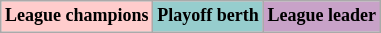<table class="wikitable"  style="text-align:center; font-size:75%;">
<tr>
<td style="background:#fcc;"><strong>League champions</strong><br></td>
<td style="background:#96cdcd;"><strong>Playoff berth</strong></td>
<td style="background:#c8a2c8;"><strong>League leader</strong></td>
</tr>
</table>
